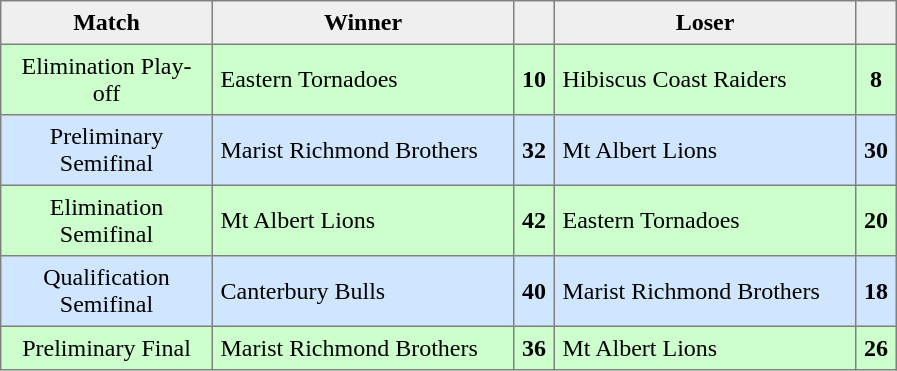<table style=border-collapse:collapse border=1 cellspacing=0 cellpadding=5>
<tr align=center bgcolor=#efefef>
<th width=130>Match</th>
<th width=190>Winner</th>
<th width=13></th>
<th width=190>Loser</th>
<th width=13></th>
</tr>
<tr align=center style="background:#ccffcc;">
<td>Elimination Play-off</td>
<td align="left">Eastern Tornadoes</td>
<td><strong>10</strong></td>
<td align="left">Hibiscus Coast Raiders</td>
<td><strong>8</strong></td>
</tr>
<tr align=center style="background:#d0e6ff;">
<td>Preliminary Semifinal</td>
<td align="left">Marist Richmond Brothers</td>
<td><strong>32</strong></td>
<td align="left">Mt Albert Lions</td>
<td><strong>30</strong></td>
</tr>
<tr align=center style="background:#ccffcc;">
<td>Elimination Semifinal</td>
<td align="left">Mt Albert Lions</td>
<td><strong>42</strong></td>
<td align="left">Eastern Tornadoes</td>
<td><strong>20</strong></td>
</tr>
<tr align=center style="background:#d0e6ff;">
<td>Qualification Semifinal</td>
<td align="left">Canterbury Bulls</td>
<td><strong>40</strong></td>
<td align="left">Marist Richmond Brothers</td>
<td><strong>18</strong></td>
</tr>
<tr align=center style="background:#ccffcc;">
<td>Preliminary Final</td>
<td align="left">Marist Richmond Brothers</td>
<td><strong>36</strong></td>
<td align="left">Mt Albert Lions</td>
<td><strong>26</strong></td>
</tr>
</table>
